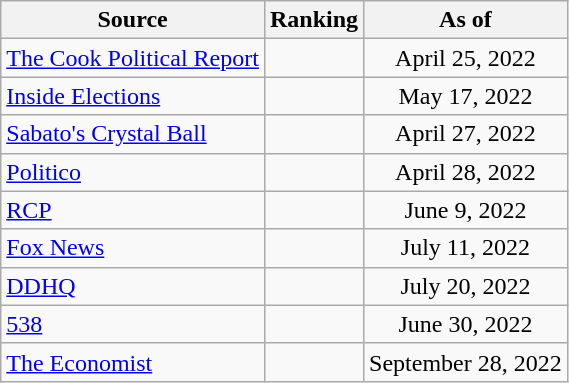<table class="wikitable" style="text-align:center">
<tr>
<th>Source</th>
<th>Ranking</th>
<th>As of</th>
</tr>
<tr>
<td align=left><a href='#'>The Cook Political Report</a></td>
<td></td>
<td>April 25, 2022</td>
</tr>
<tr>
<td align=left><a href='#'>Inside Elections</a></td>
<td></td>
<td>May 17, 2022</td>
</tr>
<tr>
<td align=left><a href='#'>Sabato's Crystal Ball</a></td>
<td></td>
<td>April 27, 2022</td>
</tr>
<tr>
<td align=left><a href='#'>Politico</a></td>
<td></td>
<td>April 28, 2022</td>
</tr>
<tr>
<td align="left"><a href='#'>RCP</a></td>
<td></td>
<td>June 9, 2022</td>
</tr>
<tr>
<td align=left><a href='#'>Fox News</a></td>
<td></td>
<td>July 11, 2022</td>
</tr>
<tr>
<td align="left"><a href='#'>DDHQ</a></td>
<td></td>
<td>July 20, 2022</td>
</tr>
<tr>
<td align="left"><a href='#'>538</a></td>
<td></td>
<td>June 30, 2022</td>
</tr>
<tr>
<td align="left"><a href='#'>The Economist</a></td>
<td></td>
<td>September 28, 2022</td>
</tr>
</table>
